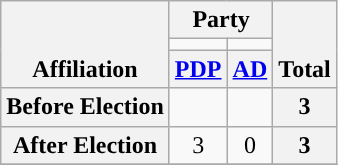<table class=wikitable style="text-align:center">
<tr style="vertical-align:bottom;">
<th rowspan=3>Affiliation</th>
<th colspan=2>Party</th>
<th rowspan=3>Total</th>
</tr>
<tr>
<td style="background-color:"></td>
<td style="background-color:"></td>
</tr>
<tr>
<th><a href='#'>PDP</a></th>
<th><a href='#'>AD</a></th>
</tr>
<tr>
<th>Before Election</th>
<td></td>
<td></td>
<th>3</th>
</tr>
<tr>
<th>After Election</th>
<td>3</td>
<td>0</td>
<th>3</th>
</tr>
<tr>
</tr>
</table>
